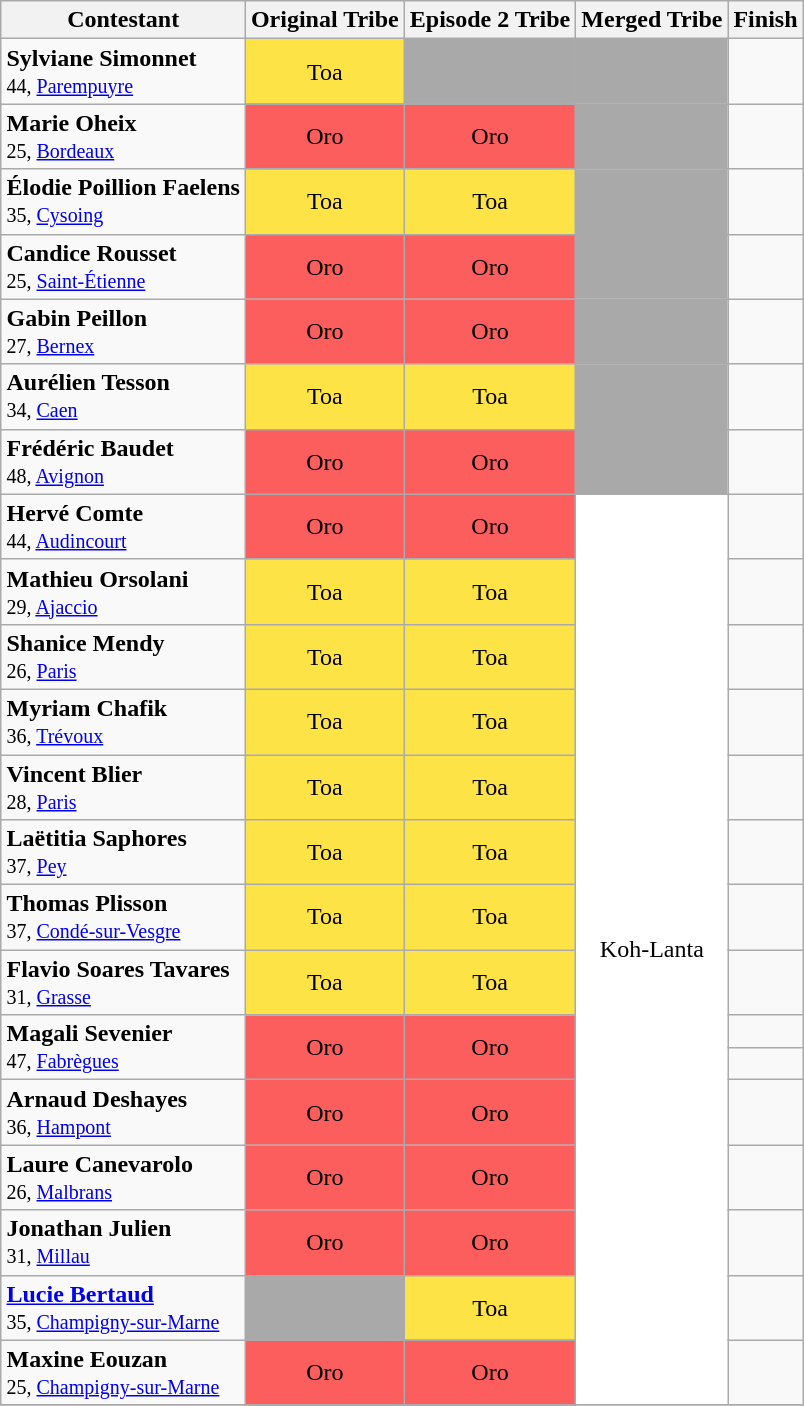<table class="wikitable" style="margin:auto; text-align:center">
<tr>
<th>Contestant</th>
<th>Original Tribe</th>
<th>Episode 2 Tribe</th>
<th>Merged Tribe</th>
<th>Finish</th>
</tr>
<tr>
<td style="text-align: left;"><strong>Sylviane Simonnet</strong><br><small>44, <a href='#'>Parempuyre</a></small></td>
<td bgcolor="fee347">Toa</td>
<td bgcolor="darkgrey"></td>
<td bgcolor="darkgrey"></td>
<td></td>
</tr>
<tr>
<td style="text-align: left;"><strong>Marie Oheix</strong><br><small>25, <a href='#'>Bordeaux</a></small></td>
<td bgcolor="fc5d5d">Oro</td>
<td bgcolor="fc5d5d">Oro</td>
<td bgcolor="darkgrey"></td>
<td></td>
</tr>
<tr>
<td style="text-align: left;"><strong>Élodie Poillion Faelens</strong><br><small>35, <a href='#'>Cysoing</a></small></td>
<td bgcolor="fee347">Toa</td>
<td bgcolor="fee347">Toa</td>
<td bgcolor="darkgrey"></td>
<td></td>
</tr>
<tr>
<td style="text-align: left;"><strong>Candice Rousset</strong><br><small>25, <a href='#'>Saint-Étienne</a></small></td>
<td bgcolor="fc5d5d">Oro</td>
<td bgcolor="fc5d5d">Oro</td>
<td bgcolor="darkgrey"></td>
<td></td>
</tr>
<tr>
<td style="text-align: left;"><strong>Gabin Peillon</strong><br><small>27, <a href='#'>Bernex</a></small></td>
<td bgcolor="fc5d5d">Oro</td>
<td bgcolor="fc5d5d">Oro</td>
<td bgcolor="darkgrey"></td>
<td></td>
</tr>
<tr>
<td style="text-align: left;"><strong>Aurélien Tesson</strong><br><small>34, <a href='#'>Caen</a></small></td>
<td bgcolor="fee347">Toa</td>
<td bgcolor="fee347">Toa</td>
<td bgcolor="darkgrey"></td>
<td></td>
</tr>
<tr>
<td style="text-align: left;"><strong>Frédéric Baudet</strong><br><small>48, <a href='#'>Avignon</a></small></td>
<td bgcolor="fc5d5d">Oro</td>
<td bgcolor="fc5d5d">Oro</td>
<td bgcolor="darkgrey"></td>
<td></td>
</tr>
<tr>
<td style="text-align: left;"><strong>Hervé Comte</strong><br><small>44, <a href='#'>Audincourt</a></small></td>
<td bgcolor="fc5d5d">Oro</td>
<td bgcolor="fc5d5d">Oro</td>
<td rowspan="15" bgcolor="white">Koh-Lanta</td>
<td></td>
</tr>
<tr>
<td style="text-align: left;"><strong>Mathieu Orsolani</strong><br><small>29, <a href='#'>Ajaccio</a></small></td>
<td bgcolor="fee347">Toa</td>
<td bgcolor="fee347">Toa</td>
<td></td>
</tr>
<tr>
<td style="text-align: left;"><strong>Shanice Mendy</strong><br><small>26, <a href='#'>Paris</a></small></td>
<td bgcolor="fee347">Toa</td>
<td bgcolor="fee347">Toa</td>
<td></td>
</tr>
<tr>
<td style="text-align: left;"><strong>Myriam Chafik</strong><br><small>36, <a href='#'>Trévoux</a></small></td>
<td bgcolor="fee347">Toa</td>
<td bgcolor="fee347">Toa</td>
<td></td>
</tr>
<tr>
<td style="text-align: left;"><strong>Vincent Blier</strong><br><small>28, <a href='#'>Paris</a></small></td>
<td bgcolor="fee347">Toa</td>
<td bgcolor="fee347">Toa</td>
<td></td>
</tr>
<tr>
<td style="text-align: left;"><strong>Laëtitia Saphores</strong><br><small>37, <a href='#'>Pey</a></small></td>
<td bgcolor="fee347">Toa</td>
<td bgcolor="fee347">Toa</td>
<td></td>
</tr>
<tr>
<td style="text-align: left;"><strong>Thomas Plisson</strong><br><small>37, <a href='#'>Condé-sur-Vesgre</a></small></td>
<td bgcolor="fee347">Toa</td>
<td bgcolor="fee347">Toa</td>
<td></td>
</tr>
<tr>
<td style="text-align: left;"><strong>Flavio Soares Tavares</strong><br><small>31, <a href='#'>Grasse</a></small></td>
<td bgcolor="fee347">Toa</td>
<td bgcolor="fee347">Toa</td>
<td></td>
</tr>
<tr>
<td style="text-align: left;" rowspan="2"><strong>Magali Sevenier</strong><br><small>47, <a href='#'>Fabrègues</a></small></td>
<td rowspan="2" bgcolor="fc5d5d">Oro</td>
<td rowspan="2" bgcolor="fc5d5d">Oro</td>
<td></td>
</tr>
<tr>
<td></td>
</tr>
<tr>
<td style="text-align: left;"><strong>Arnaud Deshayes</strong><br><small>36, <a href='#'>Hampont</a></small></td>
<td bgcolor="fc5d5d">Oro</td>
<td bgcolor="fc5d5d">Oro</td>
<td></td>
</tr>
<tr>
<td style="text-align: left;"><strong>Laure Canevarolo</strong><br><small>26, <a href='#'>Malbrans</a></small></td>
<td bgcolor="fc5d5d">Oro</td>
<td bgcolor="fc5d5d">Oro</td>
<td></td>
</tr>
<tr>
<td style="text-align: left;"><strong>Jonathan Julien</strong><br><small>31, <a href='#'>Millau</a></small></td>
<td bgcolor="fc5d5d">Oro</td>
<td bgcolor="fc5d5d">Oro</td>
<td></td>
</tr>
<tr>
<td style="text-align: left;"><strong><a href='#'>Lucie Bertaud</a></strong><br><small>35, <a href='#'>Champigny-sur-Marne</a></small></td>
<td bgcolor="darkgrey"></td>
<td bgcolor="fee347">Toa</td>
<td></td>
</tr>
<tr>
<td style="text-align: left;"><strong>Maxine Eouzan</strong><br><small>25, <a href='#'>Champigny-sur-Marne</a></small></td>
<td bgcolor="fc5d5d">Oro</td>
<td bgcolor="fc5d5d">Oro</td>
<td></td>
</tr>
<tr>
</tr>
</table>
